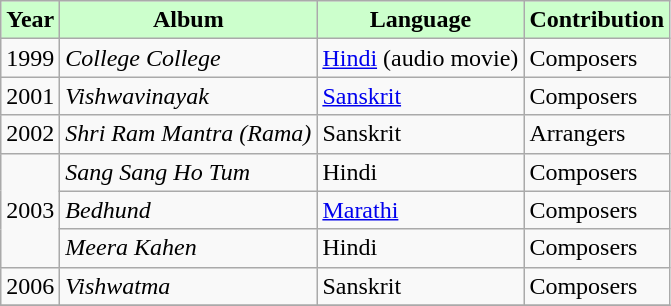<table class="wikitable sortable">
<tr style="background:#cfc; text-align:center;">
<td><strong>Year</strong></td>
<td><strong>Album</strong></td>
<td><strong>Language</strong></td>
<td><strong>Contribution</strong></td>
</tr>
<tr>
<td>1999</td>
<td><em>College College</em></td>
<td><a href='#'>Hindi</a> (audio movie)</td>
<td>Composers</td>
</tr>
<tr>
<td>2001</td>
<td><em>Vishwavinayak</em></td>
<td><a href='#'>Sanskrit</a></td>
<td>Composers</td>
</tr>
<tr>
<td>2002</td>
<td><em>Shri Ram Mantra (Rama)</em></td>
<td>Sanskrit</td>
<td>Arrangers</td>
</tr>
<tr>
<td rowspan="3">2003</td>
<td><em>Sang Sang Ho Tum</em></td>
<td>Hindi</td>
<td>Composers</td>
</tr>
<tr>
<td><em>Bedhund</em></td>
<td><a href='#'>Marathi</a></td>
<td>Composers</td>
</tr>
<tr>
<td><em>Meera Kahen</em></td>
<td>Hindi</td>
<td>Composers</td>
</tr>
<tr>
<td>2006</td>
<td><em>Vishwatma</em></td>
<td>Sanskrit</td>
<td>Composers</td>
</tr>
<tr>
</tr>
</table>
